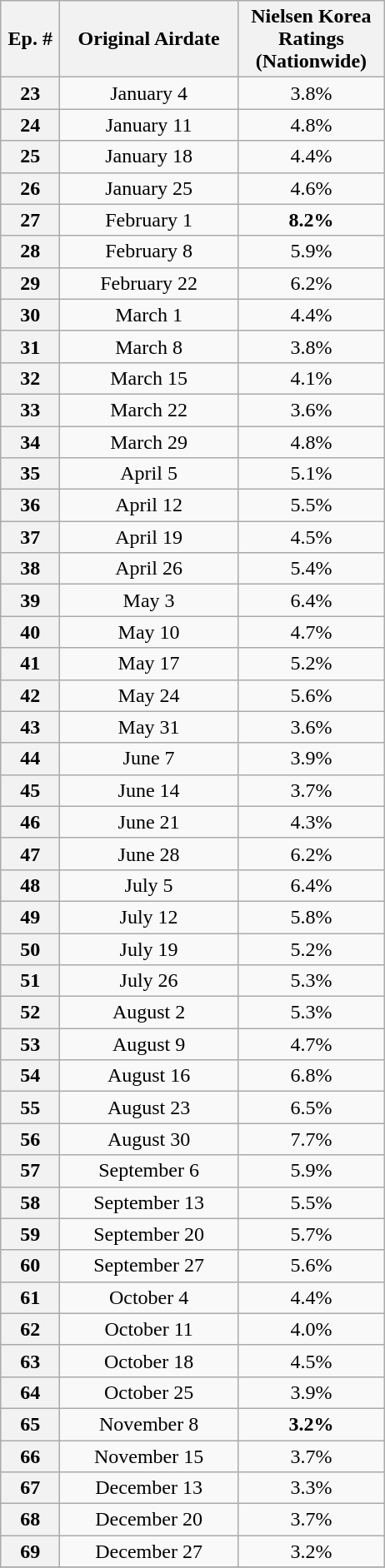<table class="wikitable" style="text-align:center">
<tr>
<th style=width:40px>Ep. #</th>
<th style=width:135px>Original Airdate</th>
<th colspan="1" width=110>Nielsen Korea Ratings (Nationwide)<br></th>
</tr>
<tr>
<th>23</th>
<td>January 4</td>
<td>3.8%</td>
</tr>
<tr>
<th>24</th>
<td>January 11</td>
<td>4.8%</td>
</tr>
<tr>
<th>25</th>
<td>January 18</td>
<td>4.4%</td>
</tr>
<tr>
<th>26</th>
<td>January 25</td>
<td>4.6%</td>
</tr>
<tr>
<th>27</th>
<td>February 1</td>
<td><span><strong>8.2%</strong></span></td>
</tr>
<tr>
<th>28</th>
<td>February 8</td>
<td>5.9%</td>
</tr>
<tr>
<th>29</th>
<td>February 22</td>
<td>6.2%</td>
</tr>
<tr>
<th>30</th>
<td>March 1</td>
<td>4.4%</td>
</tr>
<tr>
<th>31</th>
<td>March 8</td>
<td>3.8%</td>
</tr>
<tr>
<th>32</th>
<td>March 15</td>
<td>4.1%</td>
</tr>
<tr>
<th>33</th>
<td>March 22</td>
<td>3.6%</td>
</tr>
<tr>
<th>34</th>
<td>March 29</td>
<td>4.8%</td>
</tr>
<tr>
<th>35</th>
<td>April 5</td>
<td>5.1%</td>
</tr>
<tr>
<th>36</th>
<td>April 12</td>
<td>5.5%</td>
</tr>
<tr>
<th>37</th>
<td>April 19</td>
<td>4.5%</td>
</tr>
<tr>
<th>38</th>
<td>April 26</td>
<td>5.4%</td>
</tr>
<tr>
<th>39</th>
<td>May 3</td>
<td>6.4%</td>
</tr>
<tr>
<th>40</th>
<td>May 10</td>
<td>4.7%</td>
</tr>
<tr>
<th>41</th>
<td>May 17</td>
<td>5.2%</td>
</tr>
<tr>
<th>42</th>
<td>May 24</td>
<td>5.6%</td>
</tr>
<tr>
<th>43</th>
<td>May 31</td>
<td>3.6%</td>
</tr>
<tr>
<th>44</th>
<td>June 7</td>
<td>3.9%</td>
</tr>
<tr>
<th>45</th>
<td>June 14</td>
<td>3.7%</td>
</tr>
<tr>
<th>46</th>
<td>June 21</td>
<td>4.3%</td>
</tr>
<tr>
<th>47</th>
<td>June 28</td>
<td>6.2%</td>
</tr>
<tr>
<th>48</th>
<td>July 5</td>
<td>6.4%</td>
</tr>
<tr>
<th>49</th>
<td>July 12</td>
<td>5.8%</td>
</tr>
<tr>
<th>50</th>
<td>July 19</td>
<td>5.2%</td>
</tr>
<tr>
<th>51</th>
<td>July 26</td>
<td>5.3%</td>
</tr>
<tr>
<th>52</th>
<td>August 2</td>
<td>5.3%</td>
</tr>
<tr>
<th>53</th>
<td>August 9</td>
<td>4.7%</td>
</tr>
<tr>
<th>54</th>
<td>August 16</td>
<td>6.8%</td>
</tr>
<tr>
<th>55</th>
<td>August 23</td>
<td>6.5%</td>
</tr>
<tr>
<th>56</th>
<td>August 30</td>
<td>7.7%</td>
</tr>
<tr>
<th>57</th>
<td>September 6</td>
<td>5.9%</td>
</tr>
<tr>
<th>58</th>
<td>September 13</td>
<td>5.5%</td>
</tr>
<tr>
<th>59</th>
<td>September 20</td>
<td>5.7%</td>
</tr>
<tr>
<th>60</th>
<td>September 27</td>
<td>5.6%</td>
</tr>
<tr>
<th>61</th>
<td>October 4</td>
<td>4.4%</td>
</tr>
<tr>
<th>62</th>
<td>October 11</td>
<td>4.0%</td>
</tr>
<tr>
<th>63</th>
<td>October 18</td>
<td>4.5%</td>
</tr>
<tr>
<th>64</th>
<td>October 25</td>
<td>3.9%</td>
</tr>
<tr>
<th>65</th>
<td>November 8</td>
<td><span><strong>3.2%</strong></span></td>
</tr>
<tr>
<th>66</th>
<td>November 15</td>
<td>3.7%</td>
</tr>
<tr>
<th>67</th>
<td>December 13</td>
<td>3.3%</td>
</tr>
<tr>
<th>68</th>
<td>December 20</td>
<td>3.7%</td>
</tr>
<tr>
<th>69</th>
<td>December 27</td>
<td>3.2%</td>
</tr>
<tr>
</tr>
</table>
